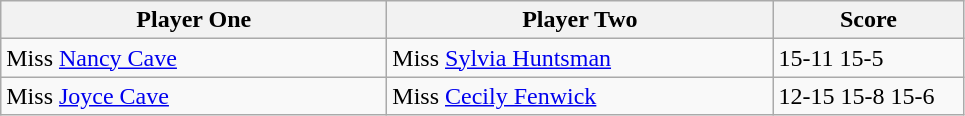<table class="wikitable">
<tr>
<th width=250>Player One</th>
<th width=250>Player Two</th>
<th width=120>Score</th>
</tr>
<tr>
<td> Miss <a href='#'>Nancy Cave</a></td>
<td> Miss <a href='#'>Sylvia Huntsman</a></td>
<td>15-11 15-5</td>
</tr>
<tr>
<td> Miss <a href='#'>Joyce Cave</a></td>
<td> Miss <a href='#'>Cecily Fenwick</a></td>
<td>12-15 15-8 15-6</td>
</tr>
</table>
